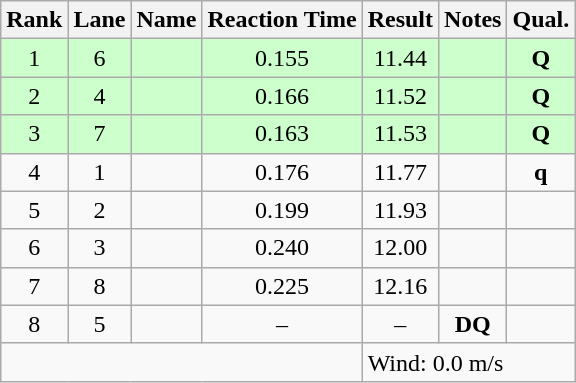<table class="wikitable" style="text-align:center">
<tr>
<th>Rank</th>
<th>Lane</th>
<th>Name</th>
<th>Reaction Time</th>
<th>Result</th>
<th>Notes</th>
<th>Qual.</th>
</tr>
<tr bgcolor=ccffcc>
<td>1</td>
<td>6</td>
<td align="left"></td>
<td>0.155</td>
<td>11.44</td>
<td></td>
<td><strong>Q</strong></td>
</tr>
<tr bgcolor=ccffcc>
<td>2</td>
<td>4</td>
<td align="left"></td>
<td>0.166</td>
<td>11.52</td>
<td></td>
<td><strong>Q</strong></td>
</tr>
<tr bgcolor=ccffcc>
<td>3</td>
<td>7</td>
<td align="left"></td>
<td>0.163</td>
<td>11.53</td>
<td></td>
<td><strong>Q</strong></td>
</tr>
<tr -bgcolor=ddffdd>
<td>4</td>
<td>1</td>
<td align="left"></td>
<td>0.176</td>
<td>11.77</td>
<td></td>
<td><strong>q</strong></td>
</tr>
<tr>
<td>5</td>
<td>2</td>
<td align="left"></td>
<td>0.199</td>
<td>11.93</td>
<td></td>
<td></td>
</tr>
<tr>
<td>6</td>
<td>3</td>
<td align="left"></td>
<td>0.240</td>
<td>12.00</td>
<td></td>
<td></td>
</tr>
<tr>
<td>7</td>
<td>8</td>
<td align="left"></td>
<td>0.225</td>
<td>12.16</td>
<td></td>
<td></td>
</tr>
<tr>
<td>8</td>
<td>5</td>
<td align="left"></td>
<td>–</td>
<td>–</td>
<td><strong>DQ</strong></td>
<td></td>
</tr>
<tr class="sortbottom">
<td colspan=4></td>
<td colspan="3" style="text-align:left;">Wind: 0.0 m/s</td>
</tr>
</table>
